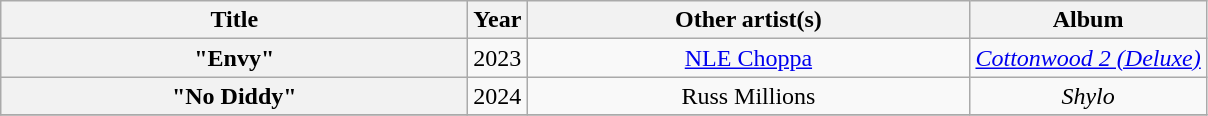<table class="wikitable plainrowheaders" style="text-align:center;">
<tr>
<th scope="col" style="width:19em;">Title</th>
<th scope="col" style="width:1em;">Year</th>
<th scope="col" style="width:18em;">Other artist(s)</th>
<th scope="col">Album</th>
</tr>
<tr>
<th scope="row">"Envy"</th>
<td>2023</td>
<td><a href='#'>NLE Choppa</a></td>
<td><em><a href='#'>Cottonwood 2 (Deluxe)</a></em></td>
</tr>
<tr>
<th scope="row">"No Diddy"</th>
<td>2024</td>
<td>Russ Millions</td>
<td><em>Shylo</em></td>
</tr>
<tr>
</tr>
</table>
